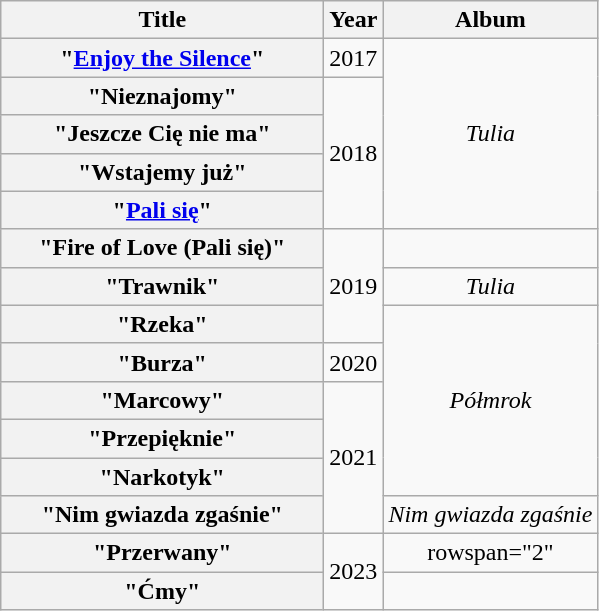<table class="wikitable plainrowheaders" style="text-align:center;">
<tr>
<th scope="col" style="width:13em;">Title</th>
<th scope="col" style="width:1em;">Year</th>
<th scope="col">Album</th>
</tr>
<tr>
<th scope="row">"<a href='#'>Enjoy the Silence</a>"</th>
<td>2017</td>
<td rowspan="5"><em>Tulia</em></td>
</tr>
<tr>
<th scope="row">"Nieznajomy"</th>
<td rowspan="4">2018</td>
</tr>
<tr>
<th scope="row">"Jeszcze Cię nie ma"</th>
</tr>
<tr>
<th scope="row">"Wstajemy już"</th>
</tr>
<tr>
<th scope="row">"<a href='#'>Pali się</a>"</th>
</tr>
<tr>
<th scope="row">"Fire of Love (Pali się)"</th>
<td rowspan="3">2019</td>
<td></td>
</tr>
<tr>
<th scope="row">"Trawnik"<br></th>
<td><em> Tulia</em></td>
</tr>
<tr>
<th scope="row">"Rzeka"</th>
<td rowspan="5"><em>Półmrok</em></td>
</tr>
<tr>
<th scope="row">"Burza"</th>
<td>2020</td>
</tr>
<tr>
<th scope="row">"Marcowy"</th>
<td rowspan="4">2021</td>
</tr>
<tr>
<th scope="row">"Przepięknie"</th>
</tr>
<tr>
<th scope="row">"Narkotyk"</th>
</tr>
<tr>
<th scope="row">"Nim gwiazda zgaśnie"</th>
<td><em>Nim gwiazda zgaśnie</em></td>
</tr>
<tr>
<th scope="row">"Przerwany"<br></th>
<td rowspan="2">2023</td>
<td>rowspan="2" </td>
</tr>
<tr>
<th scope="row">"Ćmy"<br></th>
</tr>
</table>
